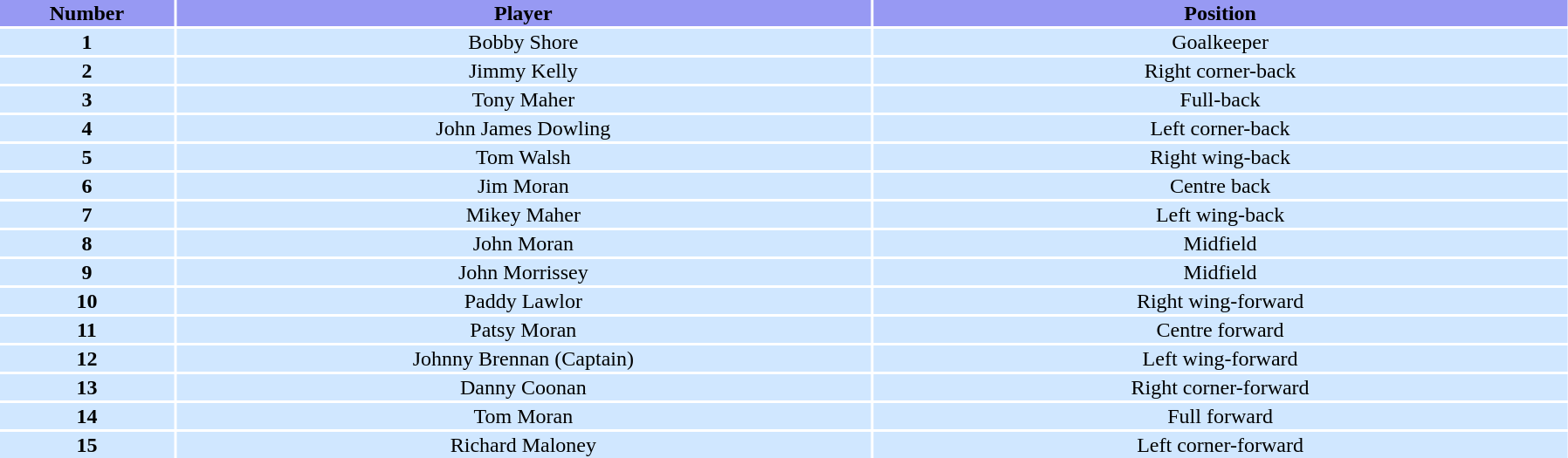<table width=95%>
<tr bgcolor=#9799F3>
<th width=5%>Number</th>
<th width=20%>Player</th>
<th width=20%>Position</th>
</tr>
<tr bgcolor=#D0E7FF>
<td align=center><strong>1</strong></td>
<td align=center>Bobby Shore</td>
<td align=center>Goalkeeper</td>
</tr>
<tr bgcolor=#D0E7FF>
<td align=center><strong>2</strong></td>
<td align=center>Jimmy Kelly</td>
<td align=center>Right corner-back</td>
</tr>
<tr bgcolor=#D0E7FF>
<td align=center><strong>3</strong></td>
<td align=center>Tony Maher</td>
<td align=center>Full-back</td>
</tr>
<tr bgcolor=#D0E7FF>
<td align=center><strong>4</strong></td>
<td align=center>John James Dowling</td>
<td align=center>Left corner-back</td>
</tr>
<tr bgcolor=#D0E7FF>
<td align=center><strong>5</strong></td>
<td align=center>Tom Walsh</td>
<td align=center>Right wing-back</td>
</tr>
<tr bgcolor=#D0E7FF>
<td align=center><strong>6</strong></td>
<td align=center>Jim Moran</td>
<td align=center>Centre back</td>
</tr>
<tr bgcolor=#D0E7FF>
<td align=center><strong>7</strong></td>
<td align=center>Mikey Maher</td>
<td align=center>Left wing-back</td>
</tr>
<tr bgcolor=#D0E7FF>
<td align=center><strong>8</strong></td>
<td align=center>John Moran</td>
<td align=center>Midfield</td>
</tr>
<tr bgcolor=#D0E7FF>
<td align=center><strong>9</strong></td>
<td align=center>John Morrissey</td>
<td align=center>Midfield</td>
</tr>
<tr bgcolor=#D0E7FF>
<td align=center><strong>10</strong></td>
<td align=center>Paddy Lawlor</td>
<td align=center>Right wing-forward</td>
</tr>
<tr bgcolor=#D0E7FF>
<td align=center><strong>11</strong></td>
<td align=center>Patsy Moran</td>
<td align=center>Centre forward</td>
</tr>
<tr bgcolor=#D0E7FF>
<td align=center><strong>12</strong></td>
<td align=center>Johnny Brennan (Captain)</td>
<td align=center>Left wing-forward</td>
</tr>
<tr bgcolor=#D0E7FF>
<td align=center><strong>13</strong></td>
<td align=center>Danny Coonan</td>
<td align=center>Right corner-forward</td>
</tr>
<tr bgcolor=#D0E7FF>
<td align=center><strong>14</strong></td>
<td align=center>Tom Moran</td>
<td align=center>Full forward</td>
</tr>
<tr bgcolor=#D0E7FF>
<td align=center><strong>15</strong></td>
<td align=center>Richard Maloney</td>
<td align=center>Left corner-forward</td>
</tr>
</table>
